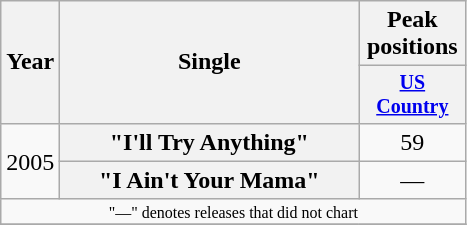<table class="wikitable plainrowheaders" style="text-align:center;">
<tr>
<th rowspan="2">Year</th>
<th rowspan="2" style="width:12em;">Single</th>
<th colspan="1">Peak positions</th>
</tr>
<tr style="font-size:smaller;">
<th width="65"><a href='#'>US Country</a></th>
</tr>
<tr>
<td rowspan="2">2005</td>
<th scope="row">"I'll Try Anything"</th>
<td>59</td>
</tr>
<tr>
<th scope="row">"I Ain't Your Mama"</th>
<td>—</td>
</tr>
<tr>
<td colspan="3" style="font-size:8pt">"—" denotes releases that did not chart</td>
</tr>
<tr>
</tr>
</table>
